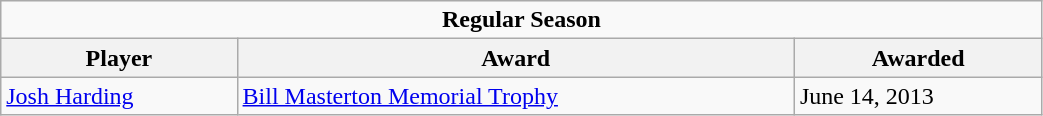<table class="wikitable" width="55%">
<tr>
<td colspan="10" align="center"><strong>Regular Season</strong></td>
</tr>
<tr>
<th>Player</th>
<th>Award</th>
<th>Awarded</th>
</tr>
<tr>
<td><a href='#'>Josh Harding</a></td>
<td><a href='#'>Bill Masterton Memorial Trophy</a></td>
<td>June 14, 2013</td>
</tr>
</table>
